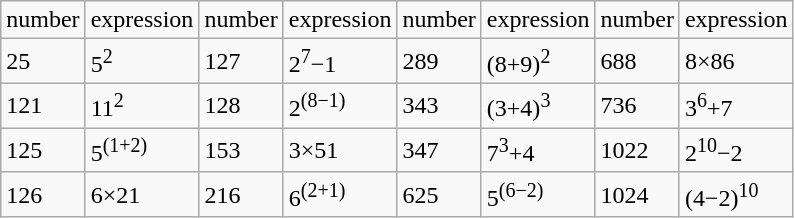<table class="wikitable">
<tr>
<td>number</td>
<td>expression</td>
<td>number</td>
<td>expression</td>
<td>number</td>
<td>expression</td>
<td>number</td>
<td>expression</td>
</tr>
<tr>
<td>25</td>
<td>5<sup>2</sup></td>
<td>127</td>
<td>2<sup>7</sup>−1</td>
<td>289</td>
<td>(8+9)<sup>2</sup></td>
<td>688</td>
<td>8×86</td>
</tr>
<tr>
<td>121</td>
<td>11<sup>2</sup></td>
<td>128</td>
<td>2<sup>(8−1)</sup></td>
<td>343</td>
<td>(3+4)<sup>3</sup></td>
<td>736</td>
<td>3<sup>6</sup>+7</td>
</tr>
<tr>
<td>125</td>
<td>5<sup>(1+2)</sup></td>
<td>153</td>
<td>3×51</td>
<td>347</td>
<td>7<sup>3</sup>+4</td>
<td>1022</td>
<td>2<sup>10</sup>−2</td>
</tr>
<tr>
<td>126</td>
<td>6×21</td>
<td>216</td>
<td>6<sup>(2+1)</sup></td>
<td>625</td>
<td>5<sup>(6−2)</sup></td>
<td>1024</td>
<td>(4−2)<sup>10</sup></td>
</tr>
</table>
